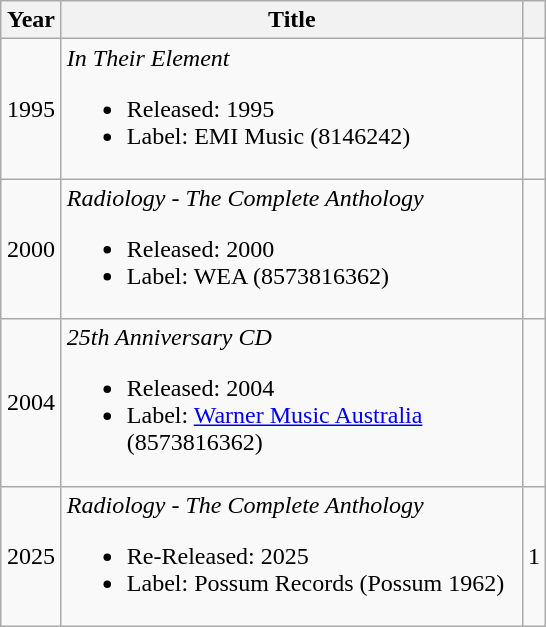<table class="wikitable">
<tr>
<th rowspan="1" width="33">Year</th>
<th rowspan="1" width="300">Title</th>
<th></th>
</tr>
<tr>
<td align="center">1995</td>
<td><em>In Their Element</em><br><ul><li>Released: 1995</li><li>Label: EMI Music (8146242)</li></ul></td>
<td></td>
</tr>
<tr>
<td align="center">2000</td>
<td><em>Radiology - The Complete Anthology</em><br><ul><li>Released: 2000</li><li>Label: WEA (8573816362)</li></ul></td>
<td></td>
</tr>
<tr>
<td align="center">2004</td>
<td><em>25th Anniversary CD</em><br><ul><li>Released: 2004</li><li>Label: <a href='#'>Warner Music Australia</a> (8573816362)</li></ul></td>
<td></td>
</tr>
<tr>
<td align="center">2025</td>
<td><em>Radiology - The Complete Anthology</em><br><ul><li>Re-Released: 2025</li><li>Label: Possum Records  (Possum 1962)</li></ul></td>
<td>1</td>
</tr>
</table>
